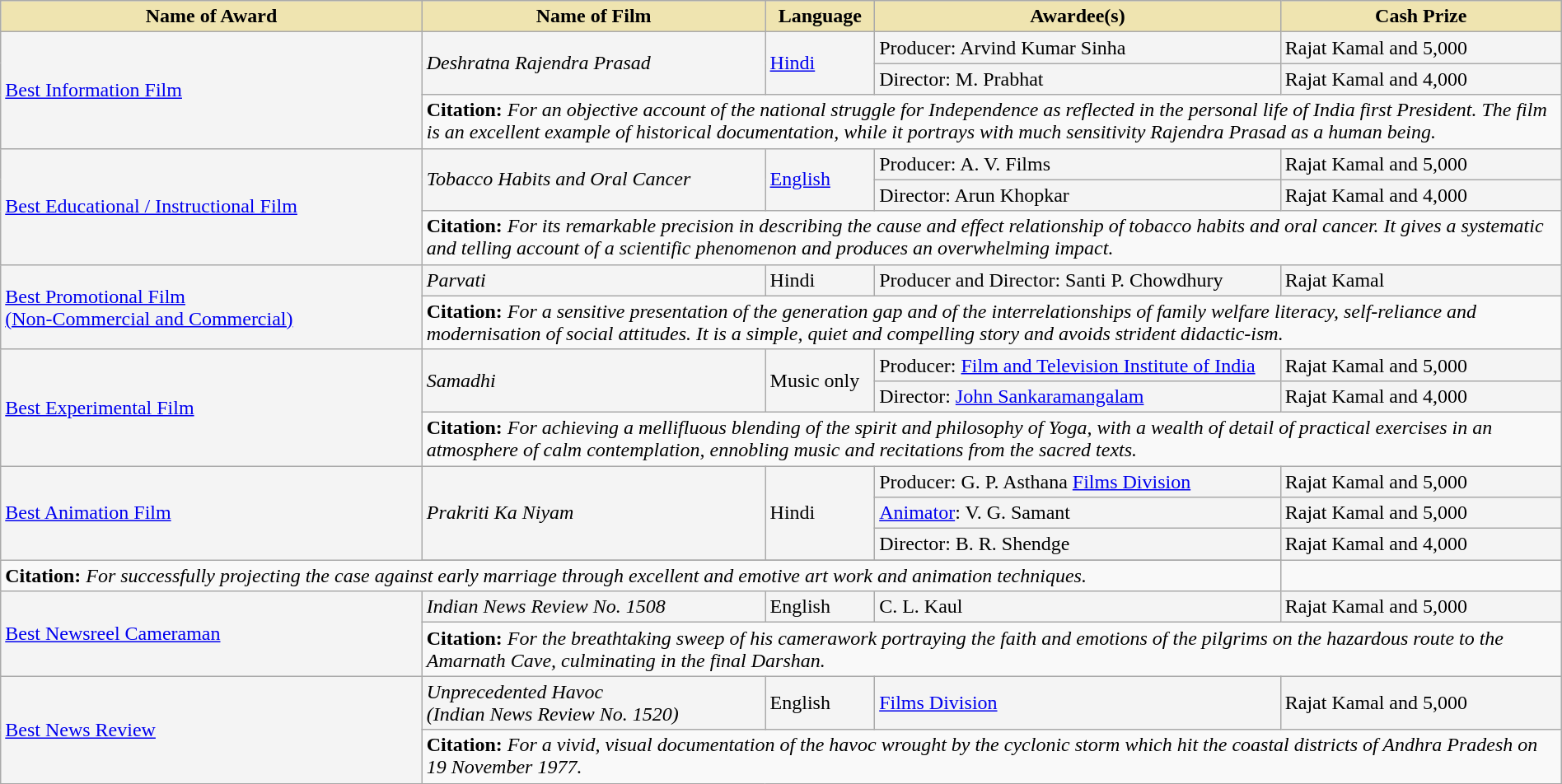<table class="wikitable" style="width:100%;">
<tr>
<th style="background-color:#EFE4B0;width:27%;">Name of Award</th>
<th style="background-color:#EFE4B0;width:22%;">Name of Film</th>
<th style="background-color:#EFE4B0;width:7%;">Language</th>
<th style="background-color:#EFE4B0;width:26%;">Awardee(s)</th>
<th style="background-color:#EFE4B0;width:18%;">Cash Prize</th>
</tr>
<tr style="background-color:#F4F4F4">
<td rowspan="3"><a href='#'>Best Information Film</a></td>
<td rowspan="2"><em>Deshratna Rajendra Prasad</em></td>
<td rowspan="2"><a href='#'>Hindi</a></td>
<td>Producer: Arvind Kumar Sinha</td>
<td>Rajat Kamal and 5,000</td>
</tr>
<tr style="background-color:#F4F4F4">
<td>Director: M. Prabhat</td>
<td>Rajat Kamal and 4,000</td>
</tr>
<tr style="background-color:#F9F9F9">
<td colspan="4"><strong>Citation:</strong> <em>For an objective account of the national struggle for Independence as reflected in the personal life of India first President. The film is an excellent example of historical documentation, while it portrays with much sensitivity Rajendra Prasad as a human being.</em></td>
</tr>
<tr style="background-color:#F4F4F4">
<td rowspan="3"><a href='#'>Best Educational / Instructional Film</a></td>
<td rowspan="2"><em>Tobacco Habits and Oral Cancer</em></td>
<td rowspan="2"><a href='#'>English</a></td>
<td>Producer: A. V. Films</td>
<td>Rajat Kamal and 5,000</td>
</tr>
<tr style="background-color:#F4F4F4">
<td>Director: Arun Khopkar</td>
<td>Rajat Kamal and 4,000</td>
</tr>
<tr style="background-color:#F9F9F9">
<td colspan="4"><strong>Citation:</strong> <em>For its remarkable precision in describing the cause and effect relationship of tobacco habits and oral cancer. It gives a systematic and telling account of a scientific phenomenon and produces an overwhelming impact.</em></td>
</tr>
<tr style="background-color:#F4F4F4">
<td rowspan="2"><a href='#'>Best Promotional Film<br>(Non-Commercial and Commercial)</a></td>
<td><em>Parvati</em></td>
<td>Hindi</td>
<td>Producer and Director: Santi P. Chowdhury</td>
<td>Rajat Kamal</td>
</tr>
<tr style="background-color:#F9F9F9">
<td colspan="4"><strong>Citation:</strong> <em>For a sensitive presentation of the generation gap and of the interrelationships of family welfare literacy, self-reliance and modernisation of social attitudes. It is a simple, quiet and compelling story and avoids strident didactic-ism.</em></td>
</tr>
<tr style="background-color:#F4F4F4">
<td rowspan="3"><a href='#'>Best Experimental Film</a></td>
<td rowspan="2"><em>Samadhi</em></td>
<td rowspan="2">Music only</td>
<td>Producer: <a href='#'>Film and Television Institute of India</a></td>
<td>Rajat Kamal and 5,000</td>
</tr>
<tr style="background-color:#F4F4F4">
<td>Director: <a href='#'>John Sankaramangalam</a></td>
<td>Rajat Kamal and 4,000</td>
</tr>
<tr style="background-color:#F9F9F9">
<td colspan="4"><strong>Citation:</strong> <em>For achieving a mellifluous blending of the spirit and philosophy of Yoga, with a wealth of detail of practical exercises in an atmosphere of calm contemplation, ennobling music and recitations from the sacred texts.</em></td>
</tr>
<tr style="background-color:#F4F4F4">
<td rowspan="4"><a href='#'>Best Animation Film</a></td>
<td rowspan="3"><em>Prakriti Ka Niyam</em></td>
<td rowspan="3">Hindi</td>
<td>Producer: G. P. Asthana  <a href='#'>Films Division</a></td>
<td>Rajat Kamal and 5,000</td>
</tr>
<tr style="background-color:#F4F4F4">
<td><a href='#'>Animator</a>: V. G. Samant</td>
<td>Rajat Kamal and 5,000</td>
</tr>
<tr style="background-color:#F4F4F4">
<td>Director: B. R. Shendge</td>
<td>Rajat Kamal and 4,000</td>
</tr>
<tr style="background-color:#F4F4F4">
</tr>
<tr style="background-color:#F9F9F9">
<td colspan="4"><strong>Citation:</strong> <em>For successfully projecting the case against early marriage through excellent and emotive art work and animation techniques.</em></td>
</tr>
<tr style="background-color:#F4F4F4">
<td rowspan="2"><a href='#'>Best Newsreel Cameraman</a></td>
<td><em>Indian News Review No. 1508</em></td>
<td>English</td>
<td>C. L. Kaul</td>
<td>Rajat Kamal and 5,000</td>
</tr>
<tr style="background-color:#F9F9F9">
<td colspan="4"><strong>Citation:</strong> <em>For the breathtaking sweep of his camerawork portraying the faith and emotions of the pilgrims on the hazardous route to the Amarnath Cave, culminating in the final Darshan.</em></td>
</tr>
<tr style="background-color:#F4F4F4">
<td rowspan="2"><a href='#'>Best News Review</a></td>
<td><em>Unprecedented Havoc<br>(Indian News Review No. 1520)</em></td>
<td>English</td>
<td><a href='#'>Films Division</a></td>
<td>Rajat Kamal and 5,000</td>
</tr>
<tr style="background-color:#F9F9F9">
<td colspan="4"><strong>Citation:</strong> <em>For a vivid, visual documentation of the havoc wrought by the cyclonic storm which hit the coastal districts of Andhra Pradesh on 19 November 1977.</em></td>
</tr>
</table>
